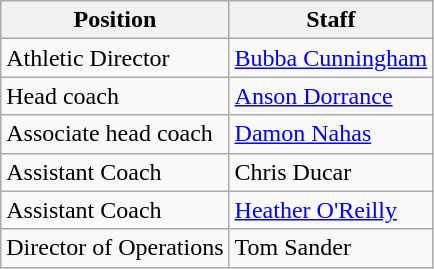<table class="wikitable">
<tr>
<th>Position</th>
<th>Staff</th>
</tr>
<tr>
<td>Athletic Director</td>
<td><a href='#'>Bubba Cunningham</a></td>
</tr>
<tr>
<td>Head coach</td>
<td><a href='#'>Anson Dorrance</a></td>
</tr>
<tr>
<td>Associate head coach</td>
<td><a href='#'>Damon Nahas</a></td>
</tr>
<tr>
<td>Assistant Coach</td>
<td>Chris Ducar</td>
</tr>
<tr>
<td>Assistant Coach</td>
<td><a href='#'>Heather O'Reilly</a></td>
</tr>
<tr>
<td>Director of Operations</td>
<td>Tom Sander</td>
</tr>
</table>
